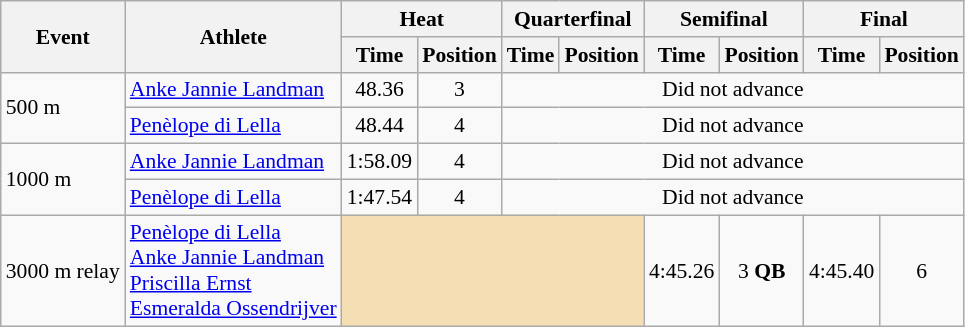<table class="wikitable" border="1" style="font-size:90%">
<tr>
<th rowspan=2>Event</th>
<th rowspan=2>Athlete</th>
<th colspan=2>Heat</th>
<th colspan=2>Quarterfinal</th>
<th colspan=2>Semifinal</th>
<th colspan=2>Final</th>
</tr>
<tr>
<th>Time</th>
<th>Position</th>
<th>Time</th>
<th>Position</th>
<th>Time</th>
<th>Position</th>
<th>Time</th>
<th>Position</th>
</tr>
<tr>
<td rowspan=2>500 m</td>
<td><a href='#'>Anke Jannie Landman</a></td>
<td align=center>48.36</td>
<td align=center>3</td>
<td colspan="6" align=center>Did not advance</td>
</tr>
<tr>
<td><a href='#'>Penèlope di Lella</a></td>
<td align=center>48.44</td>
<td align=center>4</td>
<td colspan="6" align=center>Did not advance</td>
</tr>
<tr>
<td rowspan=2>1000 m</td>
<td><a href='#'>Anke Jannie Landman</a></td>
<td align=center>1:58.09</td>
<td align=center>4</td>
<td colspan="6" align=center>Did not advance</td>
</tr>
<tr>
<td><a href='#'>Penèlope di Lella</a></td>
<td align=center>1:47.54</td>
<td align=center>4</td>
<td colspan="6" align=center>Did not advance</td>
</tr>
<tr>
<td rowspan=1>3000 m relay</td>
<td><a href='#'>Penèlope di Lella</a><br><a href='#'>Anke Jannie Landman</a><br><a href='#'>Priscilla Ernst</a><br><a href='#'>Esmeralda Ossendrijver</a></td>
<td colspan=4 bgcolor=wheat></td>
<td align=center>4:45.26</td>
<td align=center>3 <strong>QB</strong></td>
<td align=center>4:45.40</td>
<td align=center>6</td>
</tr>
</table>
